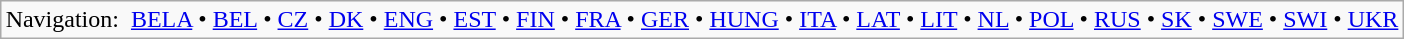<table class="wikitable"  style="margin:auto;">
<tr>
<td>Navigation:  <a href='#'>BELA</a> • <a href='#'>BEL</a> • <a href='#'>CZ</a> • <a href='#'>DK</a> • <a href='#'>ENG</a> • <a href='#'>EST</a> • <a href='#'>FIN</a> • <a href='#'>FRA</a> • <a href='#'>GER</a> • <a href='#'>HUNG</a> • <a href='#'>ITA</a> • <a href='#'>LAT</a> • <a href='#'>LIT</a> • <a href='#'>NL</a> • <a href='#'>POL</a> • <a href='#'>RUS</a> • <a href='#'>SK</a> • <a href='#'>SWE</a> • <a href='#'>SWI</a> • <a href='#'>UKR</a></td>
</tr>
</table>
